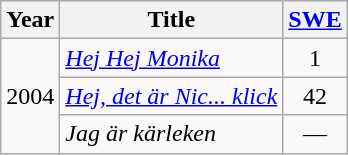<table class="wikitable" style="text-align:center;">
<tr>
<th scope="col">Year</th>
<th scope="col">Title</th>
<th scope="col"><a href='#'>SWE</a></th>
</tr>
<tr>
<td rowspan="3">2004</td>
<td align="left"><em><a href='#'>Hej Hej Monika</a></em></td>
<td>1</td>
</tr>
<tr>
<td align="left"><em><a href='#'>Hej, det är Nic... klick</a></em></td>
<td>42</td>
</tr>
<tr>
<td align="left"><em>Jag är kärleken</em></td>
<td>—</td>
</tr>
</table>
